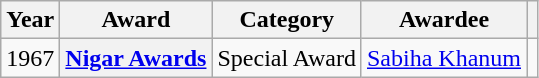<table class="wikitable plainrowheaders">
<tr>
<th>Year</th>
<th>Award</th>
<th>Category</th>
<th>Awardee</th>
<th></th>
</tr>
<tr>
<td>1967</td>
<th scope="row"><a href='#'>Nigar Awards</a></th>
<td>Special Award</td>
<td><a href='#'>Sabiha Khanum</a></td>
<td></td>
</tr>
</table>
